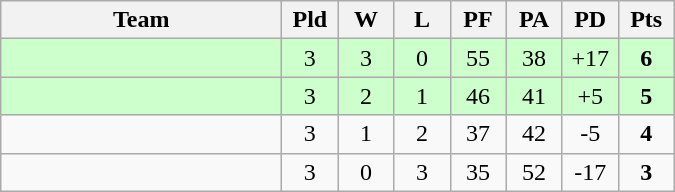<table class=wikitable style="text-align:center">
<tr>
<th width=180>Team</th>
<th width=30>Pld</th>
<th width=30>W</th>
<th width=30>L</th>
<th width=30>PF</th>
<th width=30>PA</th>
<th width=30>PD</th>
<th width=30>Pts</th>
</tr>
<tr bgcolor="ccffcc">
<td align=left></td>
<td>3</td>
<td>3</td>
<td>0</td>
<td>55</td>
<td>38</td>
<td>+17</td>
<td><strong>6</strong></td>
</tr>
<tr bgcolor="ccffcc">
<td align=left></td>
<td>3</td>
<td>2</td>
<td>1</td>
<td>46</td>
<td>41</td>
<td>+5</td>
<td><strong>5</strong></td>
</tr>
<tr>
<td align=left></td>
<td>3</td>
<td>1</td>
<td>2</td>
<td>37</td>
<td>42</td>
<td>-5</td>
<td><strong>4</strong></td>
</tr>
<tr>
<td align=left></td>
<td>3</td>
<td>0</td>
<td>3</td>
<td>35</td>
<td>52</td>
<td>-17</td>
<td><strong>3</strong></td>
</tr>
</table>
